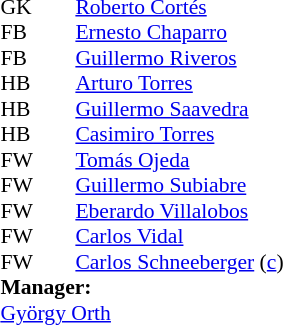<table style="font-size:90%; margin:0.2em auto;" cellspacing="0" cellpadding="0">
<tr>
<th width="25"></th>
<th width="25"></th>
</tr>
<tr>
<td>GK</td>
<td></td>
<td><a href='#'>Roberto Cortés</a></td>
</tr>
<tr>
<td>FB</td>
<td></td>
<td><a href='#'>Ernesto Chaparro</a></td>
</tr>
<tr>
<td>FB</td>
<td></td>
<td><a href='#'>Guillermo Riveros</a></td>
</tr>
<tr>
<td>HB</td>
<td></td>
<td><a href='#'>Arturo Torres</a></td>
</tr>
<tr>
<td>HB</td>
<td></td>
<td><a href='#'>Guillermo Saavedra</a></td>
</tr>
<tr>
<td>HB</td>
<td></td>
<td><a href='#'>Casimiro Torres</a></td>
</tr>
<tr>
<td>FW</td>
<td></td>
<td><a href='#'>Tomás Ojeda</a></td>
</tr>
<tr>
<td>FW</td>
<td></td>
<td><a href='#'>Guillermo Subiabre</a></td>
</tr>
<tr>
<td>FW</td>
<td></td>
<td><a href='#'>Eberardo Villalobos</a></td>
</tr>
<tr>
<td>FW</td>
<td></td>
<td><a href='#'>Carlos Vidal</a></td>
</tr>
<tr>
<td>FW</td>
<td></td>
<td><a href='#'>Carlos Schneeberger</a> (<a href='#'>c</a>)</td>
</tr>
<tr>
<td colspan=3><strong>Manager:</strong></td>
</tr>
<tr>
<td colspan=4> <a href='#'>György Orth</a></td>
</tr>
</table>
